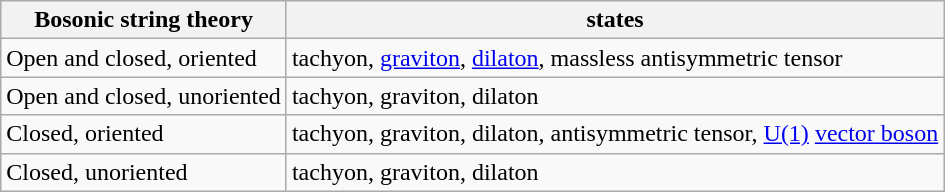<table class="wikitable">
<tr>
<th>Bosonic string theory</th>
<th> states</th>
</tr>
<tr>
<td>Open and closed, oriented</td>
<td>tachyon, <a href='#'>graviton</a>, <a href='#'>dilaton</a>, massless antisymmetric tensor</td>
</tr>
<tr>
<td>Open and closed, unoriented</td>
<td>tachyon, graviton, dilaton</td>
</tr>
<tr>
<td>Closed, oriented</td>
<td>tachyon, graviton, dilaton, antisymmetric tensor, <a href='#'>U(1)</a> <a href='#'>vector boson</a></td>
</tr>
<tr>
<td>Closed, unoriented</td>
<td>tachyon, graviton, dilaton</td>
</tr>
</table>
